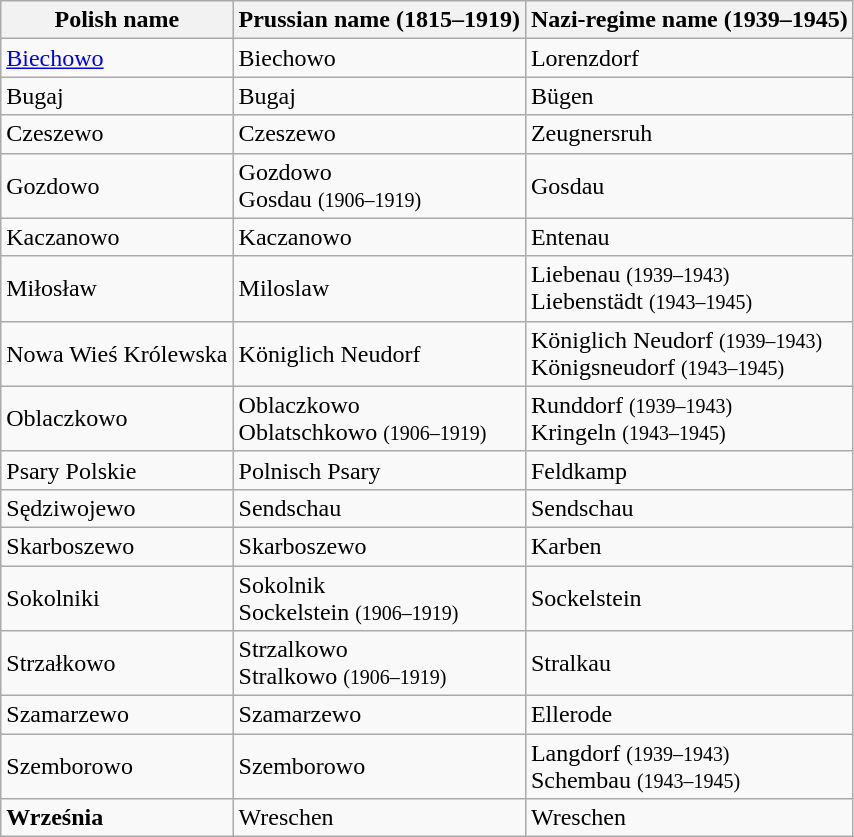<table class="wikitable">
<tr>
<th>Polish name</th>
<th>Prussian name (1815–1919)</th>
<th>Nazi-regime name (1939–1945)</th>
</tr>
<tr>
<td><a href='#'>Biechowo</a></td>
<td>Biechowo</td>
<td>Lorenzdorf</td>
</tr>
<tr>
<td>Bugaj</td>
<td>Bugaj</td>
<td>Bügen</td>
</tr>
<tr>
<td>Czeszewo</td>
<td>Czeszewo</td>
<td>Zeugnersruh</td>
</tr>
<tr>
<td>Gozdowo</td>
<td>Gozdowo <br> Gosdau <small>(1906–1919)</small></td>
<td>Gosdau</td>
</tr>
<tr>
<td>Kaczanowo</td>
<td>Kaczanowo</td>
<td>Entenau</td>
</tr>
<tr>
<td>Miłosław</td>
<td>Miloslaw</td>
<td>Liebenau <small>(1939–1943)</small><br> Liebenstädt <small>(1943–1945)</small></td>
</tr>
<tr>
<td>Nowa Wieś Królewska</td>
<td>Königlich Neudorf</td>
<td>Königlich Neudorf <small>(1939–1943)</small> <br> Königsneudorf <small>(1943–1945)</small></td>
</tr>
<tr>
<td>Oblaczkowo</td>
<td>Oblaczkowo <br>Oblatschkowo <small>(1906–1919)</small></td>
<td>Runddorf <small>(1939–1943)</small> <br> Kringeln <small>(1943–1945)</small></td>
</tr>
<tr>
<td>Psary Polskie</td>
<td>Polnisch Psary</td>
<td>Feldkamp</td>
</tr>
<tr>
<td>Sędziwojewo</td>
<td>Sendschau</td>
<td>Sendschau</td>
</tr>
<tr>
<td>Skarboszewo</td>
<td>Skarboszewo</td>
<td>Karben</td>
</tr>
<tr>
<td>Sokolniki</td>
<td>Sokolnik <br> Sockelstein <small>(1906–1919)</small></td>
<td>Sockelstein</td>
</tr>
<tr>
<td>Strzałkowo</td>
<td>Strzalkowo <br> Stralkowo <small>(1906–1919)</small></td>
<td>Stralkau</td>
</tr>
<tr>
<td>Szamarzewo</td>
<td>Szamarzewo</td>
<td>Ellerode</td>
</tr>
<tr>
<td>Szemborowo</td>
<td>Szemborowo</td>
<td>Langdorf <small>(1939–1943)</small><br>  Schembau <small>(1943–1945)</small></td>
</tr>
<tr>
<td><strong>Września</strong></td>
<td>Wreschen</td>
<td>Wreschen</td>
</tr>
</table>
